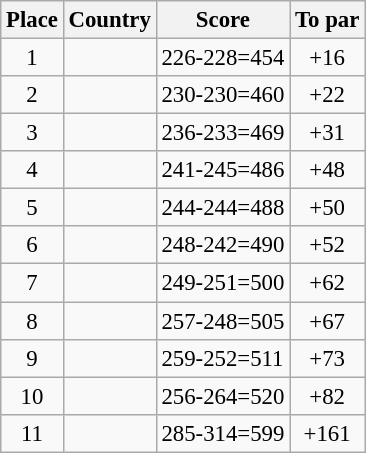<table class="wikitable" style="font-size:95%;">
<tr>
<th>Place</th>
<th>Country</th>
<th>Score</th>
<th>To par</th>
</tr>
<tr>
<td align=center>1</td>
<td></td>
<td>226-228=454</td>
<td align=center>+16</td>
</tr>
<tr>
<td align=center>2</td>
<td></td>
<td>230-230=460</td>
<td align=center>+22</td>
</tr>
<tr>
<td align=center>3</td>
<td></td>
<td>236-233=469</td>
<td align=center>+31</td>
</tr>
<tr>
<td align=center>4</td>
<td></td>
<td>241-245=486</td>
<td align=center>+48</td>
</tr>
<tr>
<td align=center>5</td>
<td></td>
<td>244-244=488</td>
<td align=center>+50</td>
</tr>
<tr>
<td align="center">6</td>
<td></td>
<td>248-242=490</td>
<td align="center">+52</td>
</tr>
<tr>
<td align="center">7</td>
<td></td>
<td>249-251=500</td>
<td align="center">+62</td>
</tr>
<tr>
<td align="center">8</td>
<td></td>
<td>257-248=505</td>
<td align="center">+67</td>
</tr>
<tr>
<td align="center">9</td>
<td></td>
<td>259-252=511</td>
<td align="center">+73</td>
</tr>
<tr>
<td align="center">10</td>
<td></td>
<td>256-264=520</td>
<td align="center">+82</td>
</tr>
<tr>
<td align="center">11</td>
<td></td>
<td>285-314=599</td>
<td align="center">+161</td>
</tr>
</table>
